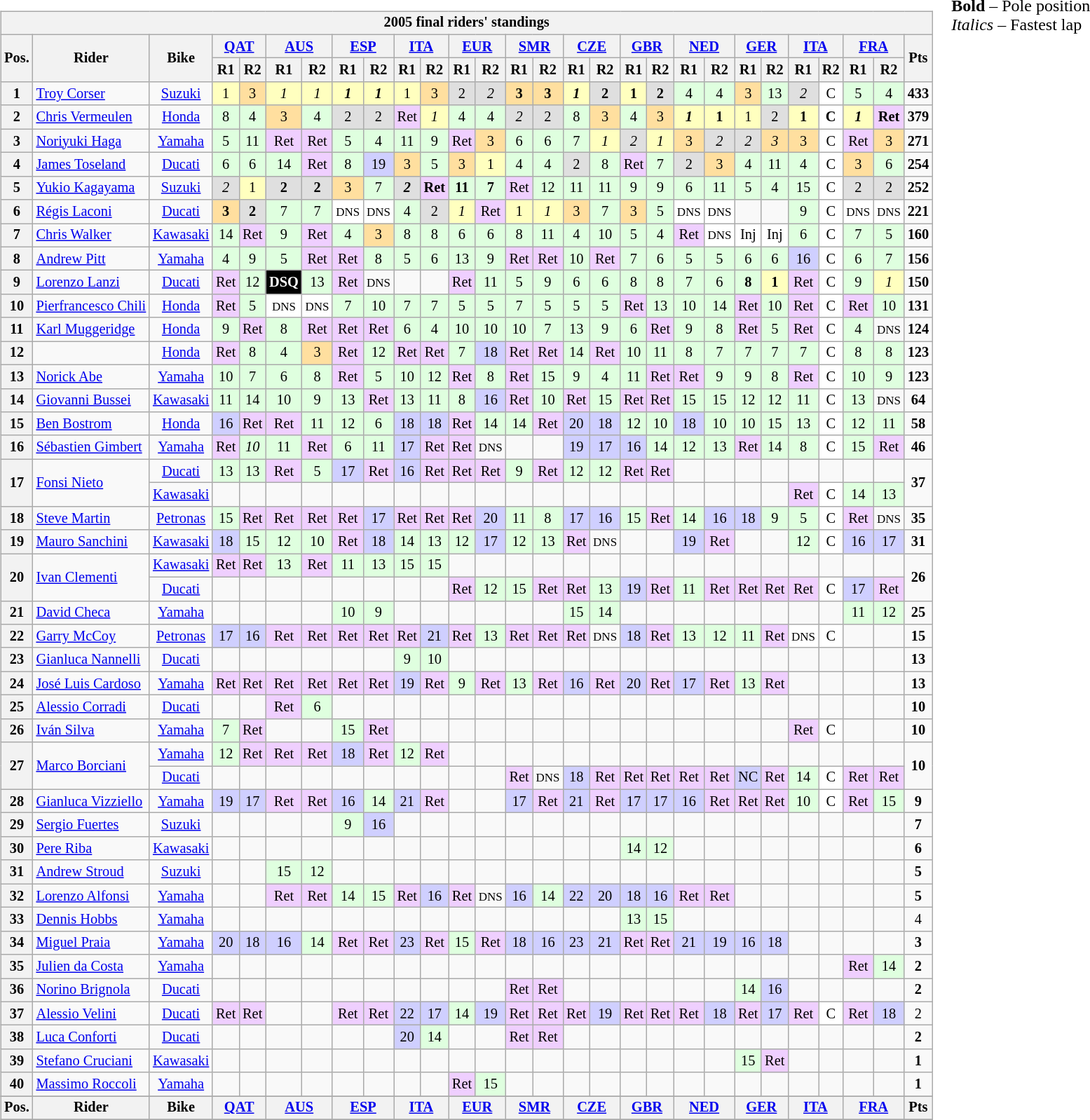<table>
<tr>
<td><br><table class="wikitable" style="font-size: 85%; text-align: center">
<tr>
<th colspan=34>2005 final riders' standings</th>
</tr>
<tr valign="top">
<th valign="middle" rowspan=2>Pos.</th>
<th valign="middle" rowspan=2>Rider</th>
<th valign="middle" rowspan=2>Bike</th>
<th colspan=2><a href='#'>QAT</a><br></th>
<th colspan=2><a href='#'>AUS</a><br></th>
<th colspan=2><a href='#'>ESP</a><br></th>
<th colspan=2><a href='#'>ITA</a><br></th>
<th colspan=2><a href='#'>EUR</a><br></th>
<th colspan=2><a href='#'>SMR</a><br></th>
<th colspan=2><a href='#'>CZE</a><br></th>
<th colspan=2><a href='#'>GBR</a><br></th>
<th colspan=2><a href='#'>NED</a><br></th>
<th colspan=2><a href='#'>GER</a><br></th>
<th colspan=2><a href='#'>ITA</a><br></th>
<th colspan=2><a href='#'>FRA</a><br></th>
<th valign="middle" rowspan=2>Pts</th>
</tr>
<tr>
<th>R1</th>
<th>R2</th>
<th>R1</th>
<th>R2</th>
<th>R1</th>
<th>R2</th>
<th>R1</th>
<th>R2</th>
<th>R1</th>
<th>R2</th>
<th>R1</th>
<th>R2</th>
<th>R1</th>
<th>R2</th>
<th>R1</th>
<th>R2</th>
<th>R1</th>
<th>R2</th>
<th>R1</th>
<th>R2</th>
<th>R1</th>
<th>R2</th>
<th>R1</th>
<th>R2</th>
</tr>
<tr>
<th>1</th>
<td align="left"> <a href='#'>Troy Corser</a></td>
<td><a href='#'>Suzuki</a></td>
<td style="background:#ffffbf;">1</td>
<td style="background:#ffdf9f;">3</td>
<td style="background:#ffffbf;"><em>1</em></td>
<td style="background:#ffffbf;"><em>1</em></td>
<td style="background:#ffffbf;"><strong><em>1</em></strong></td>
<td style="background:#ffffbf;"><strong><em>1</em></strong></td>
<td style="background:#ffffbf;">1</td>
<td style="background:#ffdf9f;">3</td>
<td style="background:#dfdfdf;">2</td>
<td style="background:#dfdfdf;"><em>2</em></td>
<td style="background:#ffdf9f;"><strong>3</strong></td>
<td style="background:#ffdf9f;"><strong>3</strong></td>
<td style="background:#ffffbf;"><strong><em>1</em></strong></td>
<td style="background:#dfdfdf;"><strong>2</strong></td>
<td style="background:#ffffbf;"><strong>1</strong></td>
<td style="background:#dfdfdf;"><strong>2</strong></td>
<td style="background:#dfffdf;">4</td>
<td style="background:#dfffdf;">4</td>
<td style="background:#ffdf9f;">3</td>
<td style="background:#dfffdf;">13</td>
<td style="background:#dfdfdf;"><em>2</em></td>
<td style="background:#ffffff;">C</td>
<td style="background:#dfffdf;">5</td>
<td style="background:#dfffdf;">4</td>
<td><strong>433</strong></td>
</tr>
<tr>
<th>2</th>
<td align="left"> <a href='#'>Chris Vermeulen</a></td>
<td><a href='#'>Honda</a></td>
<td style="background:#dfffdf;">8</td>
<td style="background:#dfffdf;">4</td>
<td style="background:#ffdf9f;">3</td>
<td style="background:#dfffdf;">4</td>
<td style="background:#dfdfdf;">2</td>
<td style="background:#dfdfdf;">2</td>
<td style="background:#efcfff;">Ret</td>
<td style="background:#ffffbf;"><em>1</em></td>
<td style="background:#dfffdf;">4</td>
<td style="background:#dfffdf;">4</td>
<td style="background:#dfdfdf;"><em>2</em></td>
<td style="background:#dfdfdf;">2</td>
<td style="background:#dfffdf;">8</td>
<td style="background:#ffdf9f;">3</td>
<td style="background:#dfffdf;">4</td>
<td style="background:#ffdf9f;">3</td>
<td style="background:#ffffbf;"><strong><em>1</em></strong></td>
<td style="background:#ffffbf;"><strong>1</strong></td>
<td style="background:#ffffbf;">1</td>
<td style="background:#dfdfdf;">2</td>
<td style="background:#ffffbf;"><strong>1</strong></td>
<td style="background:#ffffff;"><strong>C</strong></td>
<td style="background:#ffffbf;"><strong><em>1</em></strong></td>
<td style="background:#efcfff;"><strong>Ret</strong></td>
<td><strong>379</strong></td>
</tr>
<tr>
<th>3</th>
<td align="left"> <a href='#'>Noriyuki Haga</a></td>
<td><a href='#'>Yamaha</a></td>
<td style="background:#dfffdf;">5</td>
<td style="background:#dfffdf;">11</td>
<td style="background:#efcfff;">Ret</td>
<td style="background:#efcfff;">Ret</td>
<td style="background:#dfffdf;">5</td>
<td style="background:#dfffdf;">4</td>
<td style="background:#dfffdf;">11</td>
<td style="background:#dfffdf;">9</td>
<td style="background:#efcfff;">Ret</td>
<td style="background:#ffdf9f;">3</td>
<td style="background:#dfffdf;">6</td>
<td style="background:#dfffdf;">6</td>
<td style="background:#dfffdf;">7</td>
<td style="background:#ffffbf;"><em>1</em></td>
<td style="background:#dfdfdf;"><em>2</em></td>
<td style="background:#ffffbf;"><em>1</em></td>
<td style="background:#ffdf9f;">3</td>
<td style="background:#dfdfdf;"><em>2</em></td>
<td style="background:#dfdfdf;"><em>2</em></td>
<td style="background:#ffdf9f;"><em>3</em></td>
<td style="background:#ffdf9f;">3</td>
<td style="background:#ffffff;">C</td>
<td style="background:#efcfff;">Ret</td>
<td style="background:#ffdf9f;">3</td>
<td><strong>271</strong></td>
</tr>
<tr>
<th>4</th>
<td align="left"> <a href='#'>James Toseland</a></td>
<td><a href='#'>Ducati</a></td>
<td style="background:#dfffdf;">6</td>
<td style="background:#dfffdf;">6</td>
<td style="background:#dfffdf;">14</td>
<td style="background:#efcfff;">Ret</td>
<td style="background:#dfffdf;">8</td>
<td style="background:#cfcfff;">19</td>
<td style="background:#ffdf9f;">3</td>
<td style="background:#dfffdf;">5</td>
<td style="background:#ffdf9f;">3</td>
<td style="background:#ffffbf;">1</td>
<td style="background:#dfffdf;">4</td>
<td style="background:#dfffdf;">4</td>
<td style="background:#dfdfdf;">2</td>
<td style="background:#dfffdf;">8</td>
<td style="background:#efcfff;">Ret</td>
<td style="background:#dfffdf;">7</td>
<td style="background:#dfdfdf;">2</td>
<td style="background:#ffdf9f;">3</td>
<td style="background:#dfffdf;">4</td>
<td style="background:#dfffdf;">11</td>
<td style="background:#dfffdf;">4</td>
<td style="background:#ffffff;">C</td>
<td style="background:#ffdf9f;">3</td>
<td style="background:#dfffdf;">6</td>
<td><strong>254</strong></td>
</tr>
<tr>
<th>5</th>
<td align="left"> <a href='#'>Yukio Kagayama</a></td>
<td><a href='#'>Suzuki</a></td>
<td style="background:#dfdfdf;"><em>2</em></td>
<td style="background:#ffffbf;">1</td>
<td style="background:#dfdfdf;"><strong>2</strong></td>
<td style="background:#dfdfdf;"><strong>2</strong></td>
<td style="background:#ffdf9f;">3</td>
<td style="background:#dfffdf;">7</td>
<td style="background:#dfdfdf;"><strong><em>2</em></strong></td>
<td style="background:#efcfff;"><strong>Ret</strong></td>
<td style="background:#dfffdf;"><strong>11</strong></td>
<td style="background:#dfffdf;"><strong>7</strong></td>
<td style="background:#efcfff;">Ret</td>
<td style="background:#dfffdf;">12</td>
<td style="background:#dfffdf;">11</td>
<td style="background:#dfffdf;">11</td>
<td style="background:#dfffdf;">9</td>
<td style="background:#dfffdf;">9</td>
<td style="background:#dfffdf;">6</td>
<td style="background:#dfffdf;">11</td>
<td style="background:#dfffdf;">5</td>
<td style="background:#dfffdf;">4</td>
<td style="background:#dfffdf;">15</td>
<td style="background:#ffffff;">C</td>
<td style="background:#dfdfdf;">2</td>
<td style="background:#dfdfdf;">2</td>
<td><strong>252</strong></td>
</tr>
<tr>
<th>6</th>
<td align="left"> <a href='#'>Régis Laconi</a></td>
<td><a href='#'>Ducati</a></td>
<td style="background:#ffdf9f;"><strong>3</strong></td>
<td style="background:#dfdfdf;"><strong>2</strong></td>
<td style="background:#dfffdf;">7</td>
<td style="background:#dfffdf;">7</td>
<td style="background:#ffffff;"><small>DNS</small></td>
<td style="background:#ffffff;"><small>DNS</small></td>
<td style="background:#dfffdf;">4</td>
<td style="background:#dfdfdf;">2</td>
<td style="background:#ffffbf;"><em>1</em></td>
<td style="background:#efcfff;">Ret</td>
<td style="background:#ffffbf;">1</td>
<td style="background:#ffffbf;"><em>1</em></td>
<td style="background:#ffdf9f;">3</td>
<td style="background:#dfffdf;">7</td>
<td style="background:#ffdf9f;">3</td>
<td style="background:#dfffdf;">5</td>
<td style="background:#ffffff;"><small>DNS</small></td>
<td style="background:#ffffff;"><small>DNS</small></td>
<td></td>
<td></td>
<td style="background:#dfffdf;">9</td>
<td style="background:#ffffff;">C</td>
<td style="background:#ffffff;"><small>DNS</small></td>
<td style="background:#ffffff;"><small>DNS</small></td>
<td><strong>221</strong></td>
</tr>
<tr>
<th>7</th>
<td align="left"> <a href='#'>Chris Walker</a></td>
<td><a href='#'>Kawasaki</a></td>
<td style="background:#dfffdf;">14</td>
<td style="background:#efcfff;">Ret</td>
<td style="background:#dfffdf;">9</td>
<td style="background:#efcfff;">Ret</td>
<td style="background:#dfffdf;">4</td>
<td style="background:#ffdf9f;">3</td>
<td style="background:#dfffdf;">8</td>
<td style="background:#dfffdf;">8</td>
<td style="background:#dfffdf;">6</td>
<td style="background:#dfffdf;">6</td>
<td style="background:#dfffdf;">8</td>
<td style="background:#dfffdf;">11</td>
<td style="background:#dfffdf;">4</td>
<td style="background:#dfffdf;">10</td>
<td style="background:#dfffdf;">5</td>
<td style="background:#dfffdf;">4</td>
<td style="background:#efcfff;">Ret</td>
<td style="background:#ffffff;"><small>DNS</small></td>
<td style="background:#ffffff;">Inj</td>
<td style="background:#ffffff;">Inj</td>
<td style="background:#dfffdf;">6</td>
<td style="background:#ffffff;">C</td>
<td style="background:#dfffdf;">7</td>
<td style="background:#dfffdf;">5</td>
<td><strong>160</strong></td>
</tr>
<tr>
<th>8</th>
<td align="left"> <a href='#'>Andrew Pitt</a></td>
<td><a href='#'>Yamaha</a></td>
<td style="background:#dfffdf;">4</td>
<td style="background:#dfffdf;">9</td>
<td style="background:#dfffdf;">5</td>
<td style="background:#efcfff;">Ret</td>
<td style="background:#efcfff;">Ret</td>
<td style="background:#dfffdf;">8</td>
<td style="background:#dfffdf;">5</td>
<td style="background:#dfffdf;">6</td>
<td style="background:#dfffdf;">13</td>
<td style="background:#dfffdf;">9</td>
<td style="background:#efcfff;">Ret</td>
<td style="background:#efcfff;">Ret</td>
<td style="background:#dfffdf;">10</td>
<td style="background:#efcfff;">Ret</td>
<td style="background:#dfffdf;">7</td>
<td style="background:#dfffdf;">6</td>
<td style="background:#dfffdf;">5</td>
<td style="background:#dfffdf;">5</td>
<td style="background:#dfffdf;">6</td>
<td style="background:#dfffdf;">6</td>
<td style="background:#cfcfff;">16</td>
<td style="background:#ffffff;">C</td>
<td style="background:#dfffdf;">6</td>
<td style="background:#dfffdf;">7</td>
<td><strong>156</strong></td>
</tr>
<tr>
<th>9</th>
<td align="left"> <a href='#'>Lorenzo Lanzi</a></td>
<td><a href='#'>Ducati</a></td>
<td style="background:#efcfff;">Ret</td>
<td style="background:#dfffdf;">12</td>
<td style="background:black; color:white"><strong>DSQ</strong></td>
<td style="background:#dfffdf;">13</td>
<td style="background:#efcfff;">Ret</td>
<td><small>DNS</small></td>
<td></td>
<td></td>
<td style="background:#efcfff;">Ret</td>
<td style="background:#dfffdf;">11</td>
<td style="background:#dfffdf;">5</td>
<td style="background:#dfffdf;">9</td>
<td style="background:#dfffdf;">6</td>
<td style="background:#dfffdf;">6</td>
<td style="background:#dfffdf;">8</td>
<td style="background:#dfffdf;">8</td>
<td style="background:#dfffdf;">7</td>
<td style="background:#dfffdf;">6</td>
<td style="background:#dfffdf;"><strong>8</strong></td>
<td style="background:#ffffbf;"><strong>1</strong></td>
<td style="background:#efcfff;">Ret</td>
<td style="background:#ffffff;">C</td>
<td style="background:#dfffdf;">9</td>
<td style="background:#ffffbf;"><em>1</em></td>
<td><strong>150</strong></td>
</tr>
<tr>
<th>10</th>
<td align="left"> <a href='#'>Pierfrancesco Chili</a></td>
<td><a href='#'>Honda</a></td>
<td style="background:#efcfff;">Ret</td>
<td style="background:#dfffdf;">5</td>
<td style="background:#ffffff;"><small>DNS</small></td>
<td style="background:#ffffff;"><small>DNS</small></td>
<td style="background:#dfffdf;">7</td>
<td style="background:#dfffdf;">10</td>
<td style="background:#dfffdf;">7</td>
<td style="background:#dfffdf;">7</td>
<td style="background:#dfffdf;">5</td>
<td style="background:#dfffdf;">5</td>
<td style="background:#dfffdf;">7</td>
<td style="background:#dfffdf;">5</td>
<td style="background:#dfffdf;">5</td>
<td style="background:#dfffdf;">5</td>
<td style="background:#efcfff;">Ret</td>
<td style="background:#dfffdf;">13</td>
<td style="background:#dfffdf;">10</td>
<td style="background:#dfffdf;">14</td>
<td style="background:#efcfff;">Ret</td>
<td style="background:#dfffdf;">10</td>
<td style="background:#efcfff;">Ret</td>
<td style="background:#ffffff;">C</td>
<td style="background:#efcfff;">Ret</td>
<td style="background:#dfffdf;">10</td>
<td><strong>131</strong></td>
</tr>
<tr>
<th>11</th>
<td align="left"> <a href='#'>Karl Muggeridge</a></td>
<td><a href='#'>Honda</a></td>
<td style="background:#dfffdf;">9</td>
<td style="background:#efcfff;">Ret</td>
<td style="background:#dfffdf;">8</td>
<td style="background:#efcfff;">Ret</td>
<td style="background:#efcfff;">Ret</td>
<td style="background:#efcfff;">Ret</td>
<td style="background:#dfffdf;">6</td>
<td style="background:#dfffdf;">4</td>
<td style="background:#dfffdf;">10</td>
<td style="background:#dfffdf;">10</td>
<td style="background:#dfffdf;">10</td>
<td style="background:#dfffdf;">7</td>
<td style="background:#dfffdf;">13</td>
<td style="background:#dfffdf;">9</td>
<td style="background:#dfffdf;">6</td>
<td style="background:#efcfff;">Ret</td>
<td style="background:#dfffdf;">9</td>
<td style="background:#dfffdf;">8</td>
<td style="background:#efcfff;">Ret</td>
<td style="background:#dfffdf;">5</td>
<td style="background:#efcfff;">Ret</td>
<td style="background:#ffffff;">C</td>
<td style="background:#dfffdf;">4</td>
<td><small>DNS</small></td>
<td><strong>124</strong></td>
</tr>
<tr>
<th>12</th>
<td align="left"></td>
<td><a href='#'>Honda</a></td>
<td style="background:#efcfff;">Ret</td>
<td style="background:#dfffdf;">8</td>
<td style="background:#dfffdf;">4</td>
<td style="background:#ffdf9f;">3</td>
<td style="background:#efcfff;">Ret</td>
<td style="background:#dfffdf;">12</td>
<td style="background:#efcfff;">Ret</td>
<td style="background:#efcfff;">Ret</td>
<td style="background:#dfffdf;">7</td>
<td style="background:#cfcfff;">18</td>
<td style="background:#efcfff;">Ret</td>
<td style="background:#efcfff;">Ret</td>
<td style="background:#dfffdf;">14</td>
<td style="background:#efcfff;">Ret</td>
<td style="background:#dfffdf;">10</td>
<td style="background:#dfffdf;">11</td>
<td style="background:#dfffdf;">8</td>
<td style="background:#dfffdf;">7</td>
<td style="background:#dfffdf;">7</td>
<td style="background:#dfffdf;">7</td>
<td style="background:#dfffdf;">7</td>
<td style="background:#ffffff;">C</td>
<td style="background:#dfffdf;">8</td>
<td style="background:#dfffdf;">8</td>
<td><strong>123</strong></td>
</tr>
<tr>
<th>13</th>
<td align="left"> <a href='#'>Norick Abe</a></td>
<td><a href='#'>Yamaha</a></td>
<td style="background:#dfffdf;">10</td>
<td style="background:#dfffdf;">7</td>
<td style="background:#dfffdf;">6</td>
<td style="background:#dfffdf;">8</td>
<td style="background:#efcfff;">Ret</td>
<td style="background:#dfffdf;">5</td>
<td style="background:#dfffdf;">10</td>
<td style="background:#dfffdf;">12</td>
<td style="background:#efcfff;">Ret</td>
<td style="background:#dfffdf;">8</td>
<td style="background:#efcfff;">Ret</td>
<td style="background:#dfffdf;">15</td>
<td style="background:#dfffdf;">9</td>
<td style="background:#dfffdf;">4</td>
<td style="background:#dfffdf;">11</td>
<td style="background:#efcfff;">Ret</td>
<td style="background:#efcfff;">Ret</td>
<td style="background:#dfffdf;">9</td>
<td style="background:#dfffdf;">9</td>
<td style="background:#dfffdf;">8</td>
<td style="background:#efcfff;">Ret</td>
<td style="background:#ffffff;">C</td>
<td style="background:#dfffdf;">10</td>
<td style="background:#dfffdf;">9</td>
<td><strong>123</strong></td>
</tr>
<tr>
<th>14</th>
<td align="left"> <a href='#'>Giovanni Bussei</a></td>
<td><a href='#'>Kawasaki</a></td>
<td style="background:#dfffdf;">11</td>
<td style="background:#dfffdf;">14</td>
<td style="background:#dfffdf;">10</td>
<td style="background:#dfffdf;">9</td>
<td style="background:#dfffdf;">13</td>
<td style="background:#efcfff;">Ret</td>
<td style="background:#dfffdf;">13</td>
<td style="background:#dfffdf;">11</td>
<td style="background:#dfffdf;">8</td>
<td style="background:#cfcfff;">16</td>
<td style="background:#efcfff;">Ret</td>
<td style="background:#dfffdf;">10</td>
<td style="background:#efcfff;">Ret</td>
<td style="background:#dfffdf;">15</td>
<td style="background:#efcfff;">Ret</td>
<td style="background:#efcfff;">Ret</td>
<td style="background:#dfffdf;">15</td>
<td style="background:#dfffdf;">15</td>
<td style="background:#dfffdf;">12</td>
<td style="background:#dfffdf;">12</td>
<td style="background:#dfffdf;">11</td>
<td style="background:#ffffff;">C</td>
<td style="background:#dfffdf;">13</td>
<td><small>DNS</small></td>
<td><strong>64</strong></td>
</tr>
<tr>
<th>15</th>
<td align="left"> <a href='#'>Ben Bostrom</a></td>
<td><a href='#'>Honda</a></td>
<td style="background:#cfcfff;">16</td>
<td style="background:#efcfff;">Ret</td>
<td style="background:#efcfff;">Ret</td>
<td style="background:#dfffdf;">11</td>
<td style="background:#dfffdf;">12</td>
<td style="background:#dfffdf;">6</td>
<td style="background:#cfcfff;">18</td>
<td style="background:#cfcfff;">18</td>
<td style="background:#efcfff;">Ret</td>
<td style="background:#dfffdf;">14</td>
<td style="background:#dfffdf;">14</td>
<td style="background:#efcfff;">Ret</td>
<td style="background:#cfcfff;">20</td>
<td style="background:#cfcfff;">18</td>
<td style="background:#dfffdf;">12</td>
<td style="background:#dfffdf;">10</td>
<td style="background:#cfcfff;">18</td>
<td style="background:#dfffdf;">10</td>
<td style="background:#dfffdf;">10</td>
<td style="background:#dfffdf;">15</td>
<td style="background:#dfffdf;">13</td>
<td style="background:#ffffff;">C</td>
<td style="background:#dfffdf;">12</td>
<td style="background:#dfffdf;">11</td>
<td><strong>58</strong></td>
</tr>
<tr>
<th>16</th>
<td align="left"> <a href='#'>Sébastien Gimbert</a></td>
<td><a href='#'>Yamaha</a></td>
<td style="background:#efcfff;">Ret</td>
<td style="background:#dfffdf;"><em>10</em></td>
<td style="background:#dfffdf;">11</td>
<td style="background:#efcfff;">Ret</td>
<td style="background:#dfffdf;">6</td>
<td style="background:#dfffdf;">11</td>
<td style="background:#cfcfff;">17</td>
<td style="background:#efcfff;">Ret</td>
<td style="background:#efcfff;">Ret</td>
<td><small>DNS</small></td>
<td></td>
<td></td>
<td style="background:#cfcfff;">19</td>
<td style="background:#cfcfff;">17</td>
<td style="background:#cfcfff;">16</td>
<td style="background:#dfffdf;">14</td>
<td style="background:#dfffdf;">12</td>
<td style="background:#dfffdf;">13</td>
<td style="background:#efcfff;">Ret</td>
<td style="background:#dfffdf;">14</td>
<td style="background:#dfffdf;">8</td>
<td style="background:#ffffff;">C</td>
<td style="background:#dfffdf;">15</td>
<td style="background:#efcfff;">Ret</td>
<td><strong>46</strong></td>
</tr>
<tr>
<th rowspan=2>17</th>
<td rowspan=2 align="left"> <a href='#'>Fonsi Nieto</a></td>
<td><a href='#'>Ducati</a></td>
<td style="background:#dfffdf;">13</td>
<td style="background:#dfffdf;">13</td>
<td style="background:#efcfff;">Ret</td>
<td style="background:#dfffdf;">5</td>
<td style="background:#cfcfff;">17</td>
<td style="background:#efcfff;">Ret</td>
<td style="background:#cfcfff;">16</td>
<td style="background:#efcfff;">Ret</td>
<td style="background:#efcfff;">Ret</td>
<td style="background:#efcfff;">Ret</td>
<td style="background:#dfffdf;">9</td>
<td style="background:#efcfff;">Ret</td>
<td style="background:#dfffdf;">12</td>
<td style="background:#dfffdf;">12</td>
<td style="background:#efcfff;">Ret</td>
<td style="background:#efcfff;">Ret</td>
<td></td>
<td></td>
<td></td>
<td></td>
<td></td>
<td></td>
<td></td>
<td></td>
<td rowspan=2><strong>37</strong></td>
</tr>
<tr>
<td><a href='#'>Kawasaki</a></td>
<td></td>
<td></td>
<td></td>
<td></td>
<td></td>
<td></td>
<td></td>
<td></td>
<td></td>
<td></td>
<td></td>
<td></td>
<td></td>
<td></td>
<td></td>
<td></td>
<td></td>
<td></td>
<td></td>
<td></td>
<td style="background:#efcfff;">Ret</td>
<td style="background:#ffffff;">C</td>
<td style="background:#dfffdf;">14</td>
<td style="background:#dfffdf;">13</td>
</tr>
<tr>
<th>18</th>
<td align="left"> <a href='#'>Steve Martin</a></td>
<td><a href='#'>Petronas</a></td>
<td style="background:#dfffdf;">15</td>
<td style="background:#efcfff;">Ret</td>
<td style="background:#efcfff;">Ret</td>
<td style="background:#efcfff;">Ret</td>
<td style="background:#efcfff;">Ret</td>
<td style="background:#cfcfff;">17</td>
<td style="background:#efcfff;">Ret</td>
<td style="background:#efcfff;">Ret</td>
<td style="background:#efcfff;">Ret</td>
<td style="background:#cfcfff;">20</td>
<td style="background:#dfffdf;">11</td>
<td style="background:#dfffdf;">8</td>
<td style="background:#cfcfff;">17</td>
<td style="background:#cfcfff;">16</td>
<td style="background:#dfffdf;">15</td>
<td style="background:#efcfff;">Ret</td>
<td style="background:#dfffdf;">14</td>
<td style="background:#cfcfff;">16</td>
<td style="background:#cfcfff;">18</td>
<td style="background:#dfffdf;">9</td>
<td style="background:#dfffdf;">5</td>
<td style="background:#ffffff;">C</td>
<td style="background:#efcfff;">Ret</td>
<td><small>DNS</small></td>
<td><strong>35</strong></td>
</tr>
<tr>
<th>19</th>
<td align="left"> <a href='#'>Mauro Sanchini</a></td>
<td><a href='#'>Kawasaki</a></td>
<td style="background:#cfcfff;">18</td>
<td style="background:#dfffdf;">15</td>
<td style="background:#dfffdf;">12</td>
<td style="background:#dfffdf;">10</td>
<td style="background:#efcfff;">Ret</td>
<td style="background:#cfcfff;">18</td>
<td style="background:#dfffdf;">14</td>
<td style="background:#dfffdf;">13</td>
<td style="background:#dfffdf;">12</td>
<td style="background:#cfcfff;">17</td>
<td style="background:#dfffdf;">12</td>
<td style="background:#dfffdf;">13</td>
<td style="background:#efcfff;">Ret</td>
<td><small>DNS</small></td>
<td></td>
<td></td>
<td style="background:#cfcfff;">19</td>
<td style="background:#efcfff;">Ret</td>
<td></td>
<td></td>
<td style="background:#dfffdf;">12</td>
<td style="background:#ffffff;">C</td>
<td style="background:#cfcfff;">16</td>
<td style="background:#cfcfff;">17</td>
<td><strong>31</strong></td>
</tr>
<tr>
<th rowspan=2>20</th>
<td rowspan=2 align="left"> <a href='#'>Ivan Clementi</a></td>
<td><a href='#'>Kawasaki</a></td>
<td style="background:#efcfff;">Ret</td>
<td style="background:#efcfff;">Ret</td>
<td style="background:#dfffdf;">13</td>
<td style="background:#efcfff;">Ret</td>
<td style="background:#dfffdf;">11</td>
<td style="background:#dfffdf;">13</td>
<td style="background:#dfffdf;">15</td>
<td style="background:#dfffdf;">15</td>
<td></td>
<td></td>
<td></td>
<td></td>
<td></td>
<td></td>
<td></td>
<td></td>
<td></td>
<td></td>
<td></td>
<td></td>
<td></td>
<td></td>
<td></td>
<td></td>
<td rowspan=2><strong>26</strong></td>
</tr>
<tr>
<td><a href='#'>Ducati</a></td>
<td></td>
<td></td>
<td></td>
<td></td>
<td></td>
<td></td>
<td></td>
<td></td>
<td style="background:#efcfff;">Ret</td>
<td style="background:#dfffdf;">12</td>
<td style="background:#dfffdf;">15</td>
<td style="background:#efcfff;">Ret</td>
<td style="background:#efcfff;">Ret</td>
<td style="background:#dfffdf;">13</td>
<td style="background:#cfcfff;">19</td>
<td style="background:#efcfff;">Ret</td>
<td style="background:#dfffdf;">11</td>
<td style="background:#efcfff;">Ret</td>
<td style="background:#efcfff;">Ret</td>
<td style="background:#efcfff;">Ret</td>
<td style="background:#efcfff;">Ret</td>
<td style="background:#ffffff;">C</td>
<td style="background:#cfcfff;">17</td>
<td style="background:#efcfff;">Ret</td>
</tr>
<tr>
<th>21</th>
<td align="left"> <a href='#'>David Checa</a></td>
<td><a href='#'>Yamaha</a></td>
<td></td>
<td></td>
<td></td>
<td></td>
<td style="background:#dfffdf;">10</td>
<td style="background:#dfffdf;">9</td>
<td></td>
<td></td>
<td></td>
<td></td>
<td></td>
<td></td>
<td style="background:#dfffdf;">15</td>
<td style="background:#dfffdf;">14</td>
<td></td>
<td></td>
<td></td>
<td></td>
<td></td>
<td></td>
<td></td>
<td></td>
<td style="background:#dfffdf;">11</td>
<td style="background:#dfffdf;">12</td>
<td><strong>25</strong></td>
</tr>
<tr>
<th>22</th>
<td align="left"> <a href='#'>Garry McCoy</a></td>
<td><a href='#'>Petronas</a></td>
<td style="background:#cfcfff;">17</td>
<td style="background:#cfcfff;">16</td>
<td style="background:#efcfff;">Ret</td>
<td style="background:#efcfff;">Ret</td>
<td style="background:#efcfff;">Ret</td>
<td style="background:#efcfff;">Ret</td>
<td style="background:#efcfff;">Ret</td>
<td style="background:#cfcfff;">21</td>
<td style="background:#efcfff;">Ret</td>
<td style="background:#dfffdf;">13</td>
<td style="background:#efcfff;">Ret</td>
<td style="background:#efcfff;">Ret</td>
<td style="background:#efcfff;">Ret</td>
<td><small>DNS</small></td>
<td style="background:#cfcfff;">18</td>
<td style="background:#efcfff;">Ret</td>
<td style="background:#dfffdf;">13</td>
<td style="background:#dfffdf;">12</td>
<td style="background:#dfffdf;">11</td>
<td style="background:#efcfff;">Ret</td>
<td style="background:#ffffff;"><small>DNS</small></td>
<td style="background:#ffffff;">C</td>
<td></td>
<td></td>
<td><strong>15</strong></td>
</tr>
<tr>
<th>23</th>
<td align="left"> <a href='#'>Gianluca Nannelli</a></td>
<td><a href='#'>Ducati</a></td>
<td></td>
<td></td>
<td></td>
<td></td>
<td></td>
<td></td>
<td style="background:#dfffdf;">9</td>
<td style="background:#dfffdf;">10</td>
<td></td>
<td></td>
<td></td>
<td></td>
<td></td>
<td></td>
<td></td>
<td></td>
<td></td>
<td></td>
<td></td>
<td></td>
<td></td>
<td></td>
<td></td>
<td></td>
<td><strong>13</strong></td>
</tr>
<tr>
<th>24</th>
<td align="left"> <a href='#'>José Luis Cardoso</a></td>
<td><a href='#'>Yamaha</a></td>
<td style="background:#efcfff;">Ret</td>
<td style="background:#efcfff;">Ret</td>
<td style="background:#efcfff;">Ret</td>
<td style="background:#efcfff;">Ret</td>
<td style="background:#efcfff;">Ret</td>
<td style="background:#efcfff;">Ret</td>
<td style="background:#cfcfff;">19</td>
<td style="background:#efcfff;">Ret</td>
<td style="background:#dfffdf;">9</td>
<td style="background:#efcfff;">Ret</td>
<td style="background:#dfffdf;">13</td>
<td style="background:#efcfff;">Ret</td>
<td style="background:#cfcfff;">16</td>
<td style="background:#efcfff;">Ret</td>
<td style="background:#cfcfff;">20</td>
<td style="background:#efcfff;">Ret</td>
<td style="background:#cfcfff;">17</td>
<td style="background:#efcfff;">Ret</td>
<td style="background:#dfffdf;">13</td>
<td style="background:#efcfff;">Ret</td>
<td></td>
<td></td>
<td></td>
<td></td>
<td><strong>13</strong></td>
</tr>
<tr>
<th>25</th>
<td align="left"> <a href='#'>Alessio Corradi</a></td>
<td><a href='#'>Ducati</a></td>
<td></td>
<td></td>
<td style="background:#efcfff;">Ret</td>
<td style="background:#dfffdf;">6</td>
<td></td>
<td></td>
<td></td>
<td></td>
<td></td>
<td></td>
<td></td>
<td></td>
<td></td>
<td></td>
<td></td>
<td></td>
<td></td>
<td></td>
<td></td>
<td></td>
<td></td>
<td></td>
<td></td>
<td></td>
<td><strong>10</strong></td>
</tr>
<tr>
<th>26</th>
<td align="left"> <a href='#'>Iván Silva</a></td>
<td><a href='#'>Yamaha</a></td>
<td style="background:#dfffdf;">7</td>
<td style="background:#efcfff;">Ret</td>
<td></td>
<td></td>
<td style="background:#dfffdf;">15</td>
<td style="background:#efcfff;">Ret</td>
<td></td>
<td></td>
<td></td>
<td></td>
<td></td>
<td></td>
<td></td>
<td></td>
<td></td>
<td></td>
<td></td>
<td></td>
<td></td>
<td></td>
<td style="background:#efcfff;">Ret</td>
<td style="background:#ffffff;">C</td>
<td></td>
<td></td>
<td><strong>10</strong></td>
</tr>
<tr>
<th rowspan=2>27</th>
<td rowspan=2 align="left"> <a href='#'>Marco Borciani</a></td>
<td><a href='#'>Yamaha</a></td>
<td style="background:#dfffdf;">12</td>
<td style="background:#efcfff;">Ret</td>
<td style="background:#efcfff;">Ret</td>
<td style="background:#efcfff;">Ret</td>
<td style="background:#cfcfff;">18</td>
<td style="background:#efcfff;">Ret</td>
<td style="background:#dfffdf;">12</td>
<td style="background:#efcfff;">Ret</td>
<td></td>
<td></td>
<td></td>
<td></td>
<td></td>
<td></td>
<td></td>
<td></td>
<td></td>
<td></td>
<td></td>
<td></td>
<td></td>
<td></td>
<td></td>
<td></td>
<td rowspan=2><strong>10</strong></td>
</tr>
<tr>
<td><a href='#'>Ducati</a></td>
<td></td>
<td></td>
<td></td>
<td></td>
<td></td>
<td></td>
<td></td>
<td></td>
<td></td>
<td></td>
<td style="background:#efcfff;">Ret</td>
<td><small>DNS</small></td>
<td style="background:#cfcfff;">18</td>
<td style="background:#efcfff;">Ret</td>
<td style="background:#efcfff;">Ret</td>
<td style="background:#efcfff;">Ret</td>
<td style="background:#efcfff;">Ret</td>
<td style="background:#efcfff;">Ret</td>
<td style="background:#cfcfff;">NC</td>
<td style="background:#efcfff;">Ret</td>
<td style="background:#dfffdf;">14</td>
<td style="background:#ffffff;">C</td>
<td style="background:#efcfff;">Ret</td>
<td style="background:#efcfff;">Ret</td>
</tr>
<tr>
<th>28</th>
<td align="left"> <a href='#'>Gianluca Vizziello</a></td>
<td><a href='#'>Yamaha</a></td>
<td style="background:#cfcfff;">19</td>
<td style="background:#cfcfff;">17</td>
<td style="background:#efcfff;">Ret</td>
<td style="background:#efcfff;">Ret</td>
<td style="background:#cfcfff;">16</td>
<td style="background:#dfffdf;">14</td>
<td style="background:#cfcfff;">21</td>
<td style="background:#efcfff;">Ret</td>
<td></td>
<td></td>
<td style="background:#cfcfff;">17</td>
<td style="background:#efcfff;">Ret</td>
<td style="background:#cfcfff;">21</td>
<td style="background:#efcfff;">Ret</td>
<td style="background:#cfcfff;">17</td>
<td style="background:#cfcfff;">17</td>
<td style="background:#cfcfff;">16</td>
<td style="background:#efcfff;">Ret</td>
<td style="background:#efcfff;">Ret</td>
<td style="background:#efcfff;">Ret</td>
<td style="background:#dfffdf;">10</td>
<td style="background:#ffffff;">C</td>
<td style="background:#efcfff;">Ret</td>
<td style="background:#dfffdf;">15</td>
<td><strong>9</strong></td>
</tr>
<tr>
<th>29</th>
<td align="left"> <a href='#'>Sergio Fuertes</a></td>
<td><a href='#'>Suzuki</a></td>
<td></td>
<td></td>
<td></td>
<td></td>
<td style="background:#dfffdf;">9</td>
<td style="background:#cfcfff;">16</td>
<td></td>
<td></td>
<td></td>
<td></td>
<td></td>
<td></td>
<td></td>
<td></td>
<td></td>
<td></td>
<td></td>
<td></td>
<td></td>
<td></td>
<td></td>
<td></td>
<td></td>
<td></td>
<td><strong>7</strong></td>
</tr>
<tr>
<th>30</th>
<td align="left"> <a href='#'>Pere Riba</a></td>
<td><a href='#'>Kawasaki</a></td>
<td></td>
<td></td>
<td></td>
<td></td>
<td></td>
<td></td>
<td></td>
<td></td>
<td></td>
<td></td>
<td></td>
<td></td>
<td></td>
<td></td>
<td style="background:#dfffdf;">14</td>
<td style="background:#dfffdf;">12</td>
<td></td>
<td></td>
<td></td>
<td></td>
<td></td>
<td></td>
<td></td>
<td></td>
<td><strong>6</strong></td>
</tr>
<tr>
<th>31</th>
<td align="left"> <a href='#'>Andrew Stroud</a></td>
<td><a href='#'>Suzuki</a></td>
<td></td>
<td></td>
<td style="background:#dfffdf;">15</td>
<td style="background:#dfffdf;">12</td>
<td></td>
<td></td>
<td></td>
<td></td>
<td></td>
<td></td>
<td></td>
<td></td>
<td></td>
<td></td>
<td></td>
<td></td>
<td></td>
<td></td>
<td></td>
<td></td>
<td></td>
<td></td>
<td></td>
<td></td>
<td><strong>5</strong></td>
</tr>
<tr>
<th>32</th>
<td align="left"> <a href='#'>Lorenzo Alfonsi</a></td>
<td><a href='#'>Yamaha</a></td>
<td></td>
<td></td>
<td style="background:#efcfff;">Ret</td>
<td style="background:#efcfff;">Ret</td>
<td style="background:#dfffdf;">14</td>
<td style="background:#dfffdf;">15</td>
<td style="background:#efcfff;">Ret</td>
<td style="background:#cfcfff;">16</td>
<td style="background:#efcfff;">Ret</td>
<td><small>DNS</small></td>
<td style="background:#cfcfff;">16</td>
<td style="background:#dfffdf;">14</td>
<td style="background:#cfcfff;">22</td>
<td style="background:#cfcfff;">20</td>
<td style="background:#cfcfff;">18</td>
<td style="background:#cfcfff;">16</td>
<td style="background:#efcfff;">Ret</td>
<td style="background:#efcfff;">Ret</td>
<td></td>
<td></td>
<td></td>
<td></td>
<td></td>
<td></td>
<td><strong>5</strong></td>
</tr>
<tr>
<th>33</th>
<td align="left"> <a href='#'>Dennis Hobbs</a></td>
<td><a href='#'>Yamaha</a></td>
<td></td>
<td></td>
<td></td>
<td></td>
<td></td>
<td></td>
<td></td>
<td></td>
<td></td>
<td></td>
<td></td>
<td></td>
<td></td>
<td></td>
<td style="background:#dfffdf;">13</td>
<td style="background:#dfffdf;">15</td>
<td></td>
<td></td>
<td></td>
<td></td>
<td></td>
<td></td>
<td></td>
<td></td>
<td>4</td>
</tr>
<tr>
<th>34</th>
<td align="left"> <a href='#'>Miguel Praia</a></td>
<td><a href='#'>Yamaha</a></td>
<td style="background:#cfcfff;">20</td>
<td style="background:#cfcfff;">18</td>
<td style="background:#cfcfff;">16</td>
<td style="background:#dfffdf;">14</td>
<td style="background:#efcfff;">Ret</td>
<td style="background:#efcfff;">Ret</td>
<td style="background:#cfcfff;">23</td>
<td style="background:#efcfff;">Ret</td>
<td style="background:#dfffdf;">15</td>
<td style="background:#efcfff;">Ret</td>
<td style="background:#cfcfff;">18</td>
<td style="background:#cfcfff;">16</td>
<td style="background:#cfcfff;">23</td>
<td style="background:#cfcfff;">21</td>
<td style="background:#efcfff;">Ret</td>
<td style="background:#efcfff;">Ret</td>
<td style="background:#cfcfff;">21</td>
<td style="background:#cfcfff;">19</td>
<td style="background:#cfcfff;">16</td>
<td style="background:#cfcfff;">18</td>
<td></td>
<td></td>
<td></td>
<td></td>
<td><strong>3</strong></td>
</tr>
<tr>
<th>35</th>
<td align="left"> <a href='#'>Julien da Costa</a></td>
<td><a href='#'>Yamaha</a></td>
<td></td>
<td></td>
<td></td>
<td></td>
<td></td>
<td></td>
<td></td>
<td></td>
<td></td>
<td></td>
<td></td>
<td></td>
<td></td>
<td></td>
<td></td>
<td></td>
<td></td>
<td></td>
<td></td>
<td></td>
<td></td>
<td></td>
<td style="background:#efcfff;">Ret</td>
<td style="background:#dfffdf;">14</td>
<td><strong>2</strong></td>
</tr>
<tr>
<th>36</th>
<td align="left"> <a href='#'>Norino Brignola</a></td>
<td><a href='#'>Ducati</a></td>
<td></td>
<td></td>
<td></td>
<td></td>
<td></td>
<td></td>
<td></td>
<td></td>
<td></td>
<td></td>
<td style="background:#efcfff;">Ret</td>
<td style="background:#efcfff;">Ret</td>
<td></td>
<td></td>
<td></td>
<td></td>
<td></td>
<td></td>
<td style="background:#dfffdf;">14</td>
<td style="background:#cfcfff;">16</td>
<td></td>
<td></td>
<td></td>
<td></td>
<td><strong>2</strong></td>
</tr>
<tr>
<th>37</th>
<td align="left"> <a href='#'>Alessio Velini</a></td>
<td><a href='#'>Ducati</a></td>
<td style="background:#efcfff;">Ret</td>
<td style="background:#efcfff;">Ret</td>
<td></td>
<td></td>
<td style="background:#efcfff;">Ret</td>
<td style="background:#efcfff;">Ret</td>
<td style="background:#cfcfff;">22</td>
<td style="background:#cfcfff;">17</td>
<td style="background:#dfffdf;">14</td>
<td style="background:#cfcfff;">19</td>
<td style="background:#efcfff;">Ret</td>
<td style="background:#efcfff;">Ret</td>
<td style="background:#efcfff;">Ret</td>
<td style="background:#cfcfff;">19</td>
<td style="background:#efcfff;">Ret</td>
<td style="background:#efcfff;">Ret</td>
<td style="background:#efcfff;">Ret</td>
<td style="background:#cfcfff;">18</td>
<td style="background:#efcfff;">Ret</td>
<td style="background:#cfcfff;">17</td>
<td style="background:#efcfff;">Ret</td>
<td style="background:#ffffff;">C</td>
<td style="background:#efcfff;">Ret</td>
<td style="background:#cfcfff;">18</td>
<td>2</td>
</tr>
<tr>
<th>38</th>
<td align="left"> <a href='#'>Luca Conforti</a></td>
<td><a href='#'>Ducati</a></td>
<td></td>
<td></td>
<td></td>
<td></td>
<td></td>
<td></td>
<td style="background:#cfcfff;">20</td>
<td style="background:#dfffdf;">14</td>
<td></td>
<td></td>
<td style="background:#efcfff;">Ret</td>
<td style="background:#efcfff;">Ret</td>
<td></td>
<td></td>
<td></td>
<td></td>
<td></td>
<td></td>
<td></td>
<td></td>
<td></td>
<td></td>
<td></td>
<td></td>
<td><strong>2</strong></td>
</tr>
<tr>
<th>39</th>
<td align="left"> <a href='#'>Stefano Cruciani</a></td>
<td><a href='#'>Kawasaki</a></td>
<td></td>
<td></td>
<td></td>
<td></td>
<td></td>
<td></td>
<td></td>
<td></td>
<td></td>
<td></td>
<td></td>
<td></td>
<td></td>
<td></td>
<td></td>
<td></td>
<td></td>
<td></td>
<td style="background:#dfffdf;">15</td>
<td style="background:#efcfff;">Ret</td>
<td></td>
<td></td>
<td></td>
<td></td>
<td><strong>1</strong></td>
</tr>
<tr>
<th>40</th>
<td align="left"> <a href='#'>Massimo Roccoli</a></td>
<td><a href='#'>Yamaha</a></td>
<td></td>
<td></td>
<td></td>
<td></td>
<td></td>
<td></td>
<td></td>
<td></td>
<td style="background:#efcfff;">Ret</td>
<td style="background:#dfffdf;">15</td>
<td></td>
<td></td>
<td></td>
<td></td>
<td></td>
<td></td>
<td></td>
<td></td>
<td></td>
<td></td>
<td></td>
<td></td>
<td></td>
<td></td>
<td><strong>1</strong></td>
</tr>
<tr>
</tr>
<tr valign="top">
<th valign="middle">Pos.</th>
<th valign="middle">Rider</th>
<th valign="middle">Bike</th>
<th colspan=2><a href='#'>QAT</a><br></th>
<th colspan=2><a href='#'>AUS</a><br></th>
<th colspan=2><a href='#'>ESP</a><br></th>
<th colspan=2><a href='#'>ITA</a><br></th>
<th colspan=2><a href='#'>EUR</a><br></th>
<th colspan=2><a href='#'>SMR</a><br></th>
<th colspan=2><a href='#'>CZE</a><br></th>
<th colspan=2><a href='#'>GBR</a><br></th>
<th colspan=2><a href='#'>NED</a><br></th>
<th colspan=2><a href='#'>GER</a><br></th>
<th colspan=2><a href='#'>ITA</a><br></th>
<th colspan=2><a href='#'>FRA</a><br></th>
<th valign="middle">Pts</th>
</tr>
<tr>
</tr>
</table>
</td>
<td valign="top"><br>
<span><strong>Bold</strong> – Pole position<br><em>Italics</em> – Fastest lap</span></td>
</tr>
</table>
